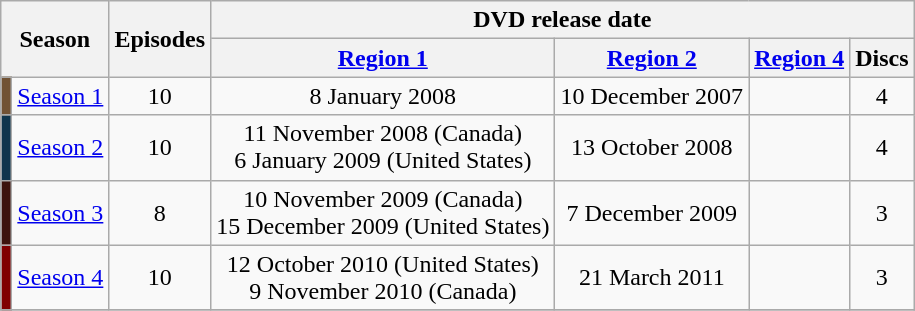<table class="wikitable" |->
<tr>
<th colspan="2" rowspan="2" align="center">Season</th>
<th align="center" rowspan="2">Episodes</th>
<th colspan="4" align="center">DVD release date</th>
</tr>
<tr>
<th><a href='#'>Region 1</a></th>
<th><a href='#'>Region 2</a></th>
<th><a href='#'>Region 4</a></th>
<th>Discs</th>
</tr>
<tr>
<td bgcolor="#715234" height="10px"></td>
<td align="center"><a href='#'>Season 1</a></td>
<td align="center">10</td>
<td align="center">8 January 2008</td>
<td align="center">10 December 2007</td>
<td align="center"></td>
<td align="center">4</td>
</tr>
<tr>
<td bgcolor="#0F354D" height="10px"></td>
<td align="center"><a href='#'>Season 2</a></td>
<td align="center">10</td>
<td align="center">11 November 2008 (Canada) <br> 6 January 2009 (United States)</td>
<td align="center">13 October 2008</td>
<td align="center"></td>
<td align="center">4</td>
</tr>
<tr>
<td bgcolor="#3D130D" height="10px"></td>
<td align="center"><a href='#'>Season 3</a></td>
<td align="center">8</td>
<td align="center">10 November 2009 (Canada)<br>15 December 2009 (United States)</td>
<td align="center">7 December 2009</td>
<td align="center"></td>
<td align="center">3</td>
</tr>
<tr>
<td bgcolor="#800001" height="10px"></td>
<td align="center"><a href='#'>Season 4</a></td>
<td align="center">10</td>
<td align="center">12 October 2010 (United States)<br>9 November 2010 (Canada)</td>
<td align="center">21 March 2011</td>
<td align="center"></td>
<td align="center">3</td>
</tr>
<tr>
</tr>
</table>
